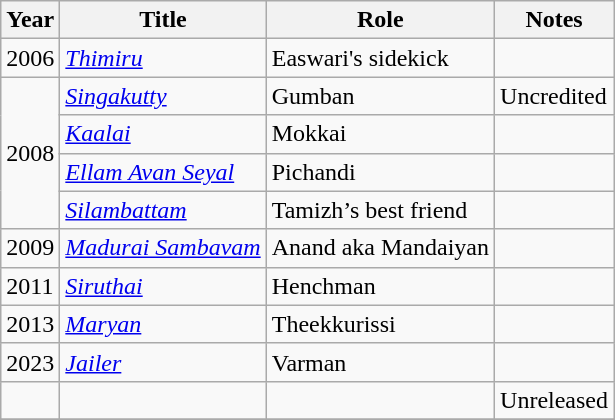<table class="wikitable sortable">
<tr>
<th>Year</th>
<th>Title</th>
<th>Role</th>
<th>Notes</th>
</tr>
<tr>
<td>2006</td>
<td><em><a href='#'>Thimiru</a></em></td>
<td>Easwari's sidekick</td>
<td></td>
</tr>
<tr>
<td rowspan=4>2008</td>
<td><em><a href='#'>Singakutty</a></em></td>
<td>Gumban</td>
<td>Uncredited</td>
</tr>
<tr>
<td><em><a href='#'>Kaalai</a></em></td>
<td>Mokkai</td>
<td></td>
</tr>
<tr>
<td><em><a href='#'>Ellam Avan Seyal</a></em></td>
<td>Pichandi</td>
<td></td>
</tr>
<tr>
<td><a href='#'><em>Silambattam</em></a></td>
<td>Tamizh’s best friend</td>
<td></td>
</tr>
<tr>
<td>2009</td>
<td><em><a href='#'>Madurai Sambavam</a></em></td>
<td>Anand aka Mandaiyan</td>
<td></td>
</tr>
<tr>
<td>2011</td>
<td><em><a href='#'>Siruthai</a></em></td>
<td>Henchman</td>
<td></td>
</tr>
<tr>
<td>2013</td>
<td><a href='#'><em>Maryan</em></a></td>
<td>Theekkurissi</td>
<td></td>
</tr>
<tr>
<td>2023</td>
<td><em><a href='#'>Jailer</a></em></td>
<td>Varman</td>
<td></td>
</tr>
<tr>
<td></td>
<td></td>
<td></td>
<td>Unreleased</td>
</tr>
<tr>
</tr>
</table>
